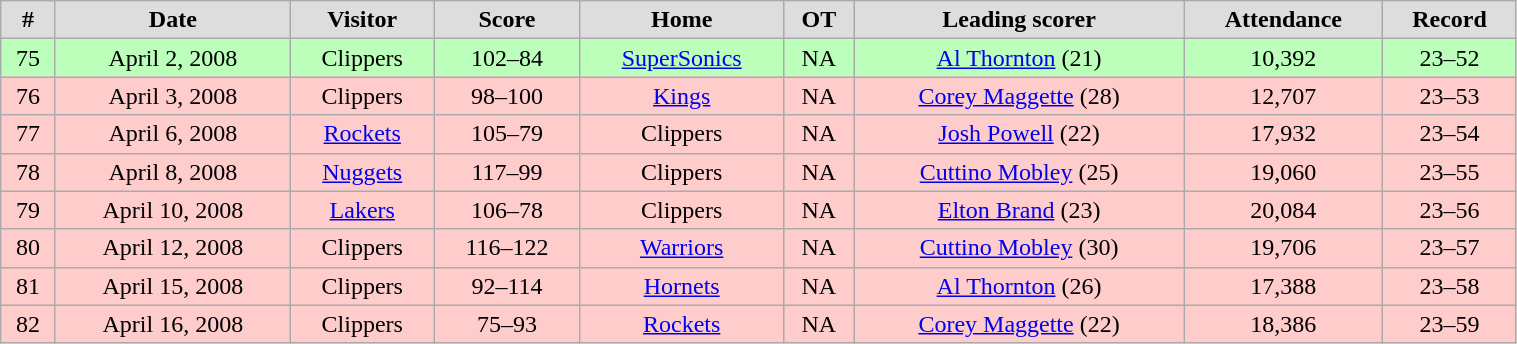<table class="wikitable" width="80%">
<tr align="center"  bgcolor="#dddddd">
<td><strong>#</strong></td>
<td><strong>Date</strong></td>
<td><strong>Visitor</strong></td>
<td><strong>Score</strong></td>
<td><strong>Home</strong></td>
<td><strong>OT</strong></td>
<td><strong>Leading scorer</strong></td>
<td><strong>Attendance</strong></td>
<td><strong>Record</strong></td>
</tr>
<tr align="center" bgcolor="#bbffbb">
<td>75</td>
<td>April 2, 2008</td>
<td>Clippers</td>
<td>102–84</td>
<td><a href='#'>SuperSonics</a></td>
<td>NA</td>
<td><a href='#'>Al Thornton</a> (21)</td>
<td>10,392</td>
<td>23–52</td>
</tr>
<tr align="center" bgcolor="#ffcccc">
<td>76</td>
<td>April 3, 2008</td>
<td>Clippers</td>
<td>98–100</td>
<td><a href='#'>Kings</a></td>
<td>NA</td>
<td><a href='#'>Corey Maggette</a> (28)</td>
<td>12,707</td>
<td>23–53</td>
</tr>
<tr align="center" bgcolor="#ffcccc">
<td>77</td>
<td>April 6, 2008</td>
<td><a href='#'>Rockets</a></td>
<td>105–79</td>
<td>Clippers</td>
<td>NA</td>
<td><a href='#'>Josh Powell</a> (22)</td>
<td>17,932</td>
<td>23–54</td>
</tr>
<tr align="center" bgcolor="#ffcccc">
<td>78</td>
<td>April 8, 2008</td>
<td><a href='#'>Nuggets</a></td>
<td>117–99</td>
<td>Clippers</td>
<td>NA</td>
<td><a href='#'>Cuttino Mobley</a> (25)</td>
<td>19,060</td>
<td>23–55</td>
</tr>
<tr align="center" bgcolor="#ffcccc">
<td>79</td>
<td>April 10, 2008</td>
<td><a href='#'>Lakers</a></td>
<td>106–78</td>
<td>Clippers</td>
<td>NA</td>
<td><a href='#'>Elton Brand</a> (23)</td>
<td>20,084</td>
<td>23–56</td>
</tr>
<tr align="center" bgcolor="#ffcccc">
<td>80</td>
<td>April 12, 2008</td>
<td>Clippers</td>
<td>116–122</td>
<td><a href='#'>Warriors</a></td>
<td>NA</td>
<td><a href='#'>Cuttino Mobley</a> (30)</td>
<td>19,706</td>
<td>23–57</td>
</tr>
<tr align="center" bgcolor="#ffcccc">
<td>81</td>
<td>April 15, 2008</td>
<td>Clippers</td>
<td>92–114</td>
<td><a href='#'>Hornets</a></td>
<td>NA</td>
<td><a href='#'>Al Thornton</a> (26)</td>
<td>17,388</td>
<td>23–58</td>
</tr>
<tr align="center" bgcolor="#ffcccc">
<td>82</td>
<td>April 16, 2008</td>
<td>Clippers</td>
<td>75–93</td>
<td><a href='#'>Rockets</a></td>
<td>NA</td>
<td><a href='#'>Corey Maggette</a> (22)</td>
<td>18,386</td>
<td>23–59</td>
</tr>
</table>
